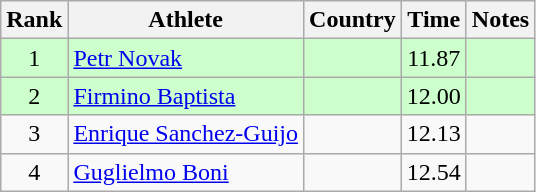<table class="wikitable sortable" style="text-align:center">
<tr>
<th>Rank</th>
<th>Athlete</th>
<th>Country</th>
<th>Time</th>
<th>Notes</th>
</tr>
<tr style="background:#cfc;">
<td>1</td>
<td align="left"><a href='#'>Petr Novak</a></td>
<td align="left"></td>
<td>11.87</td>
<td></td>
</tr>
<tr style="background:#cfc;">
<td>2</td>
<td align="left"><a href='#'>Firmino Baptista</a></td>
<td align="left"></td>
<td>12.00</td>
<td></td>
</tr>
<tr>
<td>3</td>
<td align="left"><a href='#'>Enrique Sanchez-Guijo</a></td>
<td align="left"></td>
<td>12.13</td>
<td></td>
</tr>
<tr>
<td>4</td>
<td align="left"><a href='#'>Guglielmo Boni</a></td>
<td align="left"></td>
<td>12.54</td>
<td></td>
</tr>
</table>
